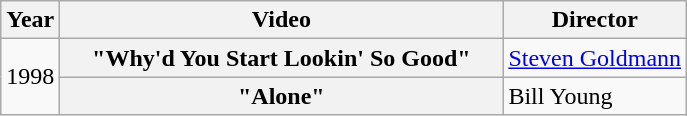<table class="wikitable plainrowheaders">
<tr>
<th>Year</th>
<th style="width:18em;">Video</th>
<th>Director</th>
</tr>
<tr>
<td rowspan="2">1998</td>
<th scope="row">"Why'd You Start Lookin' So Good"</th>
<td><a href='#'>Steven Goldmann</a></td>
</tr>
<tr>
<th scope="row">"Alone"</th>
<td>Bill Young</td>
</tr>
</table>
